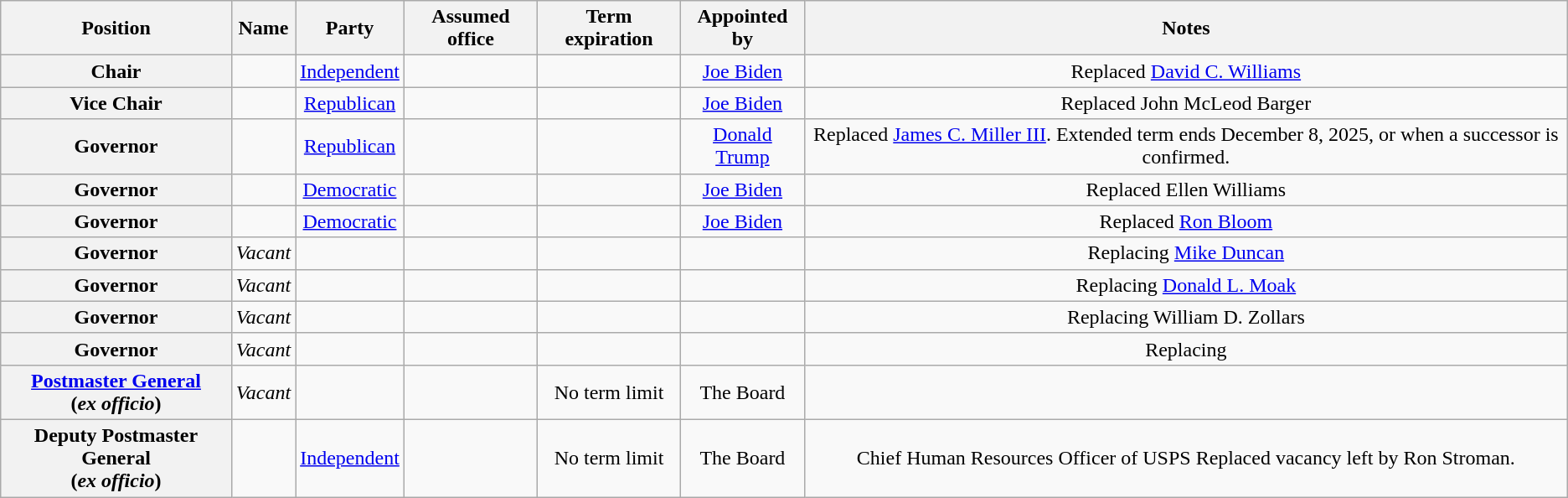<table class="wikitable sortable" style="text-align:center">
<tr>
<th>Position</th>
<th>Name</th>
<th>Party</th>
<th>Assumed office</th>
<th>Term expiration</th>
<th>Appointed by</th>
<th>Notes</th>
</tr>
<tr>
<th>Chair</th>
<td></td>
<td><a href='#'>Independent</a></td>
<td></td>
<td></td>
<td><a href='#'>Joe Biden</a></td>
<td>Replaced <a href='#'>David C. Williams</a></td>
</tr>
<tr>
<th>Vice Chair</th>
<td></td>
<td><a href='#'>Republican</a></td>
<td></td>
<td></td>
<td><a href='#'>Joe Biden</a></td>
<td>Replaced John McLeod Barger</td>
</tr>
<tr>
<th>Governor</th>
<td></td>
<td><a href='#'>Republican</a></td>
<td></td>
<td></td>
<td><a href='#'>Donald Trump</a></td>
<td>Replaced <a href='#'>James C. Miller III</a>. Extended term ends December 8, 2025, or when a successor is confirmed.</td>
</tr>
<tr>
<th>Governor</th>
<td></td>
<td><a href='#'>Democratic</a></td>
<td></td>
<td></td>
<td><a href='#'>Joe Biden</a></td>
<td>Replaced Ellen Williams</td>
</tr>
<tr>
<th>Governor</th>
<td></td>
<td><a href='#'>Democratic</a></td>
<td></td>
<td></td>
<td><a href='#'>Joe Biden</a></td>
<td>Replaced <a href='#'>Ron Bloom</a></td>
</tr>
<tr>
<th>Governor</th>
<td><em>Vacant</em></td>
<td></td>
<td></td>
<td></td>
<td></td>
<td>Replacing <a href='#'>Mike Duncan</a></td>
</tr>
<tr>
<th>Governor</th>
<td><em>Vacant</em></td>
<td></td>
<td></td>
<td></td>
<td></td>
<td>Replacing <a href='#'>Donald L. Moak</a></td>
</tr>
<tr>
<th>Governor</th>
<td><em>Vacant</em></td>
<td></td>
<td></td>
<td></td>
<td></td>
<td>Replacing William D. Zollars</td>
</tr>
<tr>
<th>Governor</th>
<td><em>Vacant</em></td>
<td></td>
<td></td>
<td></td>
<td></td>
<td>Replacing </td>
</tr>
<tr>
<th><a href='#'>Postmaster General</a><br>(<em>ex officio</em>)</th>
<td><em>Vacant</em></td>
<td></td>
<td></td>
<td>No term limit</td>
<td>The Board</td>
<td></td>
</tr>
<tr>
<th>Deputy Postmaster General<br>(<em>ex officio</em>)</th>
<td></td>
<td><a href='#'>Independent</a></td>
<td></td>
<td>No term limit</td>
<td>The Board</td>
<td>Chief Human Resources Officer of USPS Replaced vacancy left by Ron Stroman.</td>
</tr>
</table>
